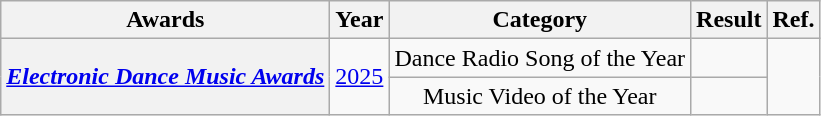<table class="wikitable plainrowheaders" style="text-align:center;">
<tr>
<th scope="col">Awards</th>
<th>Year</th>
<th>Category</th>
<th>Result</th>
<th>Ref.</th>
</tr>
<tr>
<th rowspan="2" scope="row"><em><a href='#'>Electronic Dance Music Awards</a></em></th>
<td rowspan="2"><a href='#'>2025</a></td>
<td>Dance Radio Song of the Year</td>
<td></td>
<td rowspan="2"></td>
</tr>
<tr>
<td>Music Video of the Year</td>
<td></td>
</tr>
</table>
